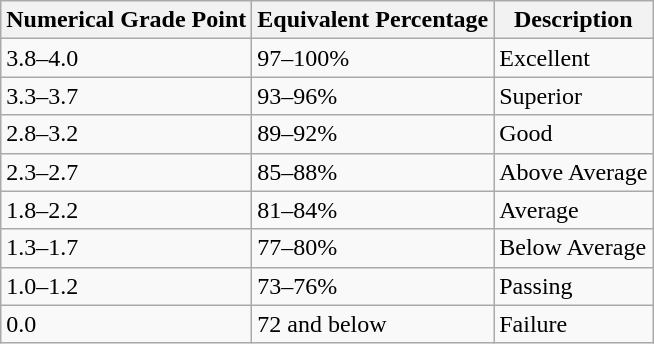<table class="wikitable">
<tr>
<th>Numerical Grade Point</th>
<th>Equivalent Percentage</th>
<th>Description</th>
</tr>
<tr>
<td>3.8–4.0</td>
<td>97–100%</td>
<td>Excellent</td>
</tr>
<tr>
<td>3.3–3.7</td>
<td>93–96%</td>
<td>Superior</td>
</tr>
<tr>
<td>2.8–3.2</td>
<td>89–92%</td>
<td>Good</td>
</tr>
<tr>
<td>2.3–2.7</td>
<td>85–88%</td>
<td>Above Average</td>
</tr>
<tr>
<td>1.8–2.2</td>
<td>81–84%</td>
<td>Average</td>
</tr>
<tr>
<td>1.3–1.7</td>
<td>77–80%</td>
<td>Below Average</td>
</tr>
<tr>
<td>1.0–1.2</td>
<td>73–76%</td>
<td>Passing</td>
</tr>
<tr>
<td>0.0</td>
<td>72 and below</td>
<td>Failure</td>
</tr>
</table>
